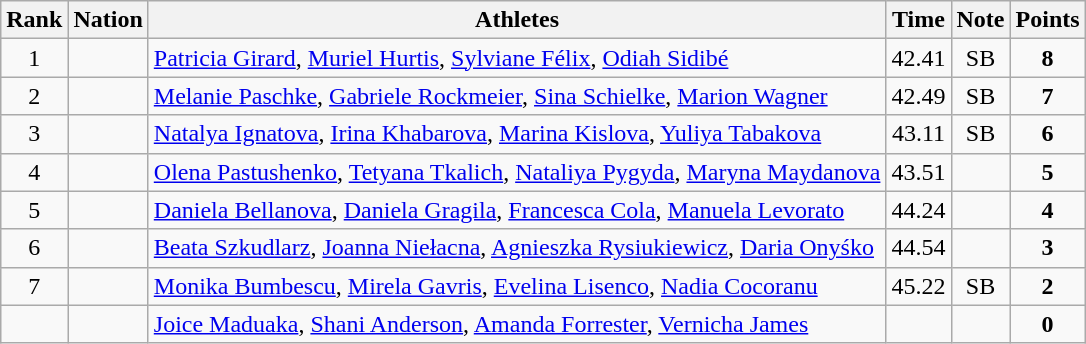<table class="wikitable sortable" style="text-align:center">
<tr>
<th>Rank</th>
<th>Nation</th>
<th>Athletes</th>
<th>Time</th>
<th>Note</th>
<th>Points</th>
</tr>
<tr>
<td>1</td>
<td align=left></td>
<td align=left><a href='#'>Patricia Girard</a>, <a href='#'>Muriel Hurtis</a>, <a href='#'>Sylviane Félix</a>, <a href='#'>Odiah Sidibé</a></td>
<td>42.41</td>
<td>SB</td>
<td><strong>8</strong></td>
</tr>
<tr>
<td>2</td>
<td align=left></td>
<td align=left><a href='#'>Melanie Paschke</a>, <a href='#'>Gabriele Rockmeier</a>, <a href='#'>Sina Schielke</a>, <a href='#'>Marion Wagner</a></td>
<td>42.49</td>
<td>SB</td>
<td><strong>7</strong></td>
</tr>
<tr>
<td>3</td>
<td align=left></td>
<td align=left><a href='#'>Natalya Ignatova</a>, <a href='#'>Irina Khabarova</a>, <a href='#'>Marina Kislova</a>, <a href='#'>Yuliya Tabakova</a></td>
<td>43.11</td>
<td>SB</td>
<td><strong>6</strong></td>
</tr>
<tr>
<td>4</td>
<td align=left></td>
<td align=left><a href='#'>Olena Pastushenko</a>, <a href='#'>Tetyana Tkalich</a>, <a href='#'>Nataliya Pygyda</a>, <a href='#'>Maryna Maydanova</a></td>
<td>43.51</td>
<td></td>
<td><strong>5</strong></td>
</tr>
<tr>
<td>5</td>
<td align=left></td>
<td align=left><a href='#'>Daniela Bellanova</a>, <a href='#'>Daniela Gragila</a>, <a href='#'>Francesca Cola</a>, <a href='#'>Manuela Levorato</a></td>
<td>44.24</td>
<td></td>
<td><strong>4</strong></td>
</tr>
<tr>
<td>6</td>
<td align=left></td>
<td align=left><a href='#'>Beata Szkudlarz</a>, <a href='#'>Joanna Niełacna</a>, <a href='#'>Agnieszka Rysiukiewicz</a>, <a href='#'>Daria Onyśko</a></td>
<td>44.54</td>
<td></td>
<td><strong>3</strong></td>
</tr>
<tr>
<td>7</td>
<td align=left></td>
<td align=left><a href='#'>Monika Bumbescu</a>, <a href='#'>Mirela Gavris</a>, <a href='#'>Evelina Lisenco</a>, <a href='#'>Nadia Cocoranu</a></td>
<td>45.22</td>
<td>SB</td>
<td><strong>2</strong></td>
</tr>
<tr>
<td></td>
<td align=left></td>
<td align=left><a href='#'>Joice Maduaka</a>, <a href='#'>Shani Anderson</a>, <a href='#'>Amanda Forrester</a>, <a href='#'>Vernicha James</a></td>
<td></td>
<td></td>
<td><strong>0</strong></td>
</tr>
</table>
